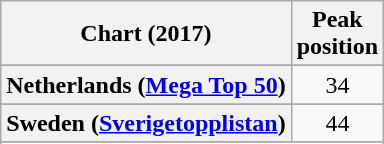<table class="wikitable sortable plainrowheaders" style="text-align:center">
<tr>
<th scope="col">Chart (2017)</th>
<th scope="col">Peak<br> position</th>
</tr>
<tr>
</tr>
<tr>
</tr>
<tr>
</tr>
<tr>
</tr>
<tr>
</tr>
<tr>
</tr>
<tr>
</tr>
<tr>
</tr>
<tr>
<th scope="row">Netherlands (<a href='#'>Mega Top 50</a>)</th>
<td>34</td>
</tr>
<tr>
</tr>
<tr>
</tr>
<tr>
<th scope="row">Sweden (<a href='#'>Sverigetopplistan</a>)</th>
<td>44</td>
</tr>
<tr>
</tr>
<tr>
</tr>
<tr>
</tr>
</table>
